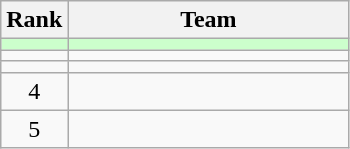<table class=wikitable style="text-align:center;">
<tr>
<th>Rank</th>
<th width=180>Team</th>
</tr>
<tr bgcolor=#ccffcc>
<td></td>
<td align=left></td>
</tr>
<tr>
<td></td>
<td align=left></td>
</tr>
<tr>
<td></td>
<td align=left></td>
</tr>
<tr>
<td>4</td>
<td align=left></td>
</tr>
<tr>
<td>5</td>
<td align=left></td>
</tr>
</table>
